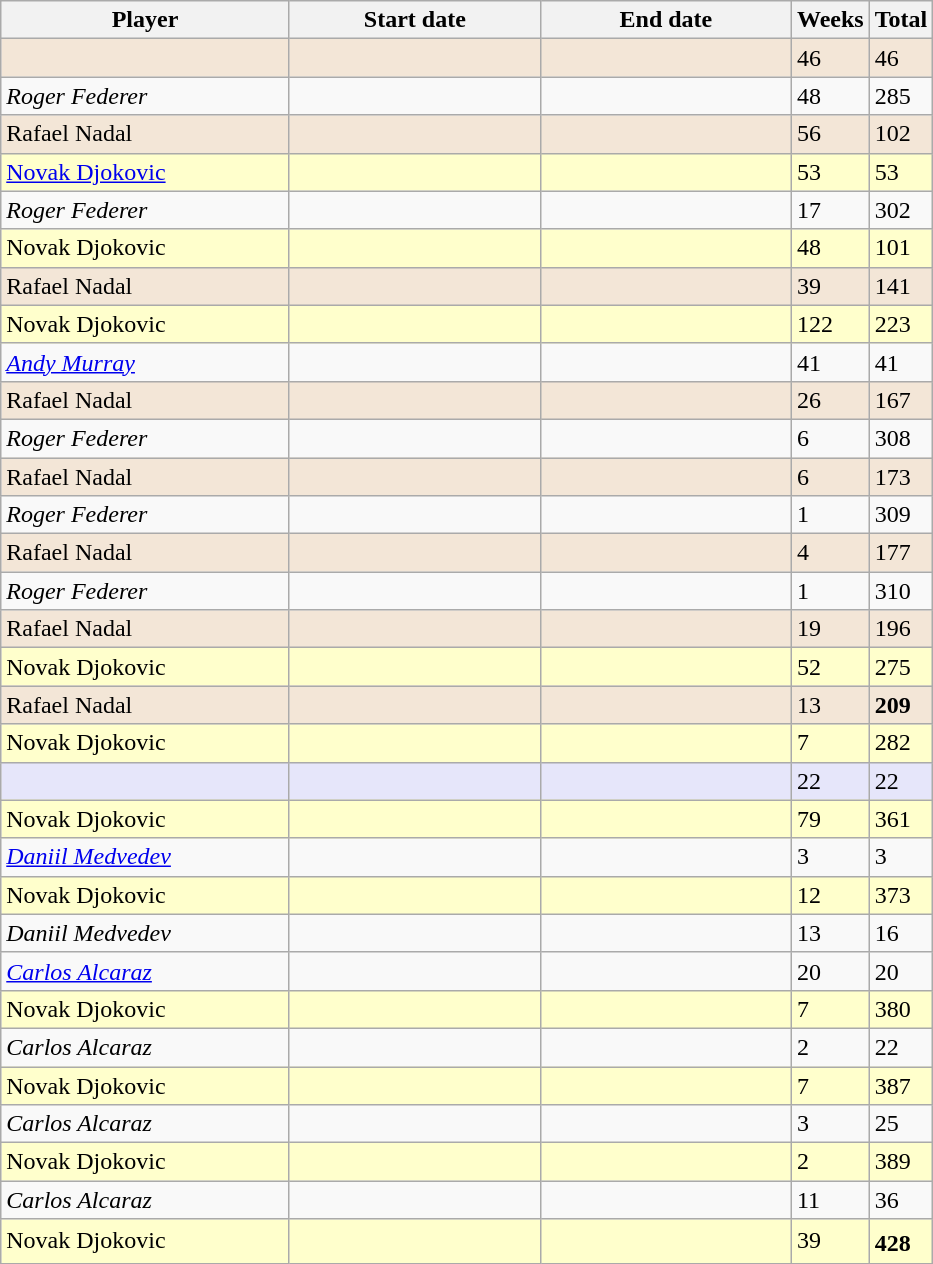<table class="sortable wikitable">
<tr>
<th width=185>Player</th>
<th width=160>Start date</th>
<th width=160>End date</th>
<th>Weeks</th>
<th>Total</th>
</tr>
<tr style="background:#f3e6d7">
<td> </td>
<td></td>
<td></td>
<td>46</td>
<td>46</td>
</tr>
<tr>
<td> <em>Roger Federer </em></td>
<td></td>
<td></td>
<td>48</td>
<td>285</td>
</tr>
<tr style="background:#f3e6d7">
<td> Rafael Nadal </td>
<td></td>
<td></td>
<td>56</td>
<td>102</td>
</tr>
<tr style="background:#ffc">
<td> <a href='#'>Novak Djokovic</a></td>
<td></td>
<td></td>
<td>53</td>
<td>53</td>
</tr>
<tr>
<td> <em>Roger Federer </em></td>
<td></td>
<td></td>
<td>17</td>
<td>302</td>
</tr>
<tr style="background:#ffc">
<td> Novak Djokovic </td>
<td></td>
<td></td>
<td>48</td>
<td>101</td>
</tr>
<tr style="background:#f3e6d7">
<td> Rafael Nadal </td>
<td></td>
<td></td>
<td>39</td>
<td>141</td>
</tr>
<tr style="background:#ffc">
<td> Novak Djokovic </td>
<td></td>
<td></td>
<td>122</td>
<td>223</td>
</tr>
<tr>
<td> <em><a href='#'>Andy Murray</a></em></td>
<td></td>
<td></td>
<td>41</td>
<td>41</td>
</tr>
<tr style="background:#f3e6d7">
<td> Rafael Nadal </td>
<td></td>
<td></td>
<td>26</td>
<td>167</td>
</tr>
<tr>
<td> <em>Roger Federer </em></td>
<td></td>
<td></td>
<td>6</td>
<td>308</td>
</tr>
<tr style="background:#f3e6d7">
<td> Rafael Nadal </td>
<td></td>
<td></td>
<td>6</td>
<td>173</td>
</tr>
<tr>
<td> <em>Roger Federer </em></td>
<td></td>
<td></td>
<td>1</td>
<td>309</td>
</tr>
<tr style="background:#f3e6d7">
<td> Rafael Nadal </td>
<td></td>
<td></td>
<td>4</td>
<td>177</td>
</tr>
<tr>
<td> <em>Roger Federer </em></td>
<td></td>
<td></td>
<td>1</td>
<td>310</td>
</tr>
<tr style="background:#f3e6d7">
<td> Rafael Nadal </td>
<td></td>
<td></td>
<td>19</td>
<td>196</td>
</tr>
<tr style="background:#ffc">
<td> Novak Djokovic </td>
<td></td>
<td></td>
<td>52</td>
<td>275</td>
</tr>
<tr style="background:#f3e6d7">
<td> Rafael Nadal </td>
<td></td>
<td></td>
<td>13</td>
<td><strong>209</strong></td>
</tr>
<tr style="background:#ffc">
<td> Novak Djokovic </td>
<td></td>
<td></td>
<td>7</td>
<td>282</td>
</tr>
<tr>
<td scope="row" style="background-color:#e6e6fa"><em></em></td>
<td scope="row" style="background-color:#e6e6fa"></td>
<td scope="row" style="background-color:#e6e6fa"></td>
<td scope="row" style="background-color:#e6e6fa">22</td>
<td scope="row" style="background-color:#e6e6fa">22</td>
</tr>
<tr style="background:#ffffcc">
<td> Novak Djokovic </td>
<td></td>
<td></td>
<td>79</td>
<td>361</td>
</tr>
<tr>
<td> <em><a href='#'>Daniil Medvedev</a></em></td>
<td></td>
<td></td>
<td>3</td>
<td>3</td>
</tr>
<tr style="background:#ffffcc">
<td> Novak Djokovic </td>
<td></td>
<td></td>
<td>12</td>
<td>373</td>
</tr>
<tr>
<td> <em>Daniil Medvedev </em></td>
<td></td>
<td></td>
<td>13</td>
<td>16</td>
</tr>
<tr>
<td> <em><a href='#'>Carlos Alcaraz</a></em></td>
<td></td>
<td></td>
<td>20</td>
<td>20</td>
</tr>
<tr style="background:#ffffcc">
<td> Novak Djokovic </td>
<td></td>
<td></td>
<td>7</td>
<td>380</td>
</tr>
<tr>
<td> <em>Carlos Alcaraz</em> </td>
<td></td>
<td></td>
<td>2</td>
<td>22</td>
</tr>
<tr style="background:#ffffcc">
<td> Novak Djokovic </td>
<td></td>
<td></td>
<td>7</td>
<td>387</td>
</tr>
<tr>
<td> <em>Carlos Alcaraz</em> </td>
<td></td>
<td></td>
<td>3</td>
<td>25</td>
</tr>
<tr style="background:#ffffcc">
<td> Novak Djokovic </td>
<td></td>
<td></td>
<td>2</td>
<td>389</td>
</tr>
<tr>
<td> <em>Carlos Alcaraz</em> </td>
<td></td>
<td></td>
<td>11</td>
<td>36</td>
</tr>
<tr style="background:#ffffcc">
<td> Novak Djokovic </td>
<td></td>
<td></td>
<td>39</td>
<td><strong>428</strong><sup></sup></td>
</tr>
</table>
